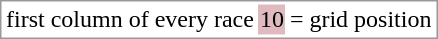<table border="0" style="border: 1px solid #999; background-color:#FFFFFF; text-align:center">
<tr>
<td>first column of every race</td>
<td style="background:#DFBBBF;">10</td>
<td>= grid position</td>
</tr>
</table>
